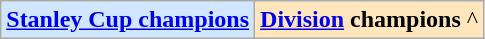<table class="wikitable">
<tr>
<td bgcolor="#D0E7FF"><strong><a href='#'>Stanley Cup champions</a></strong> </td>
<td bgcolor="#FFE6BD"><strong><a href='#'>Division</a> champions</strong> ^</td>
</tr>
</table>
